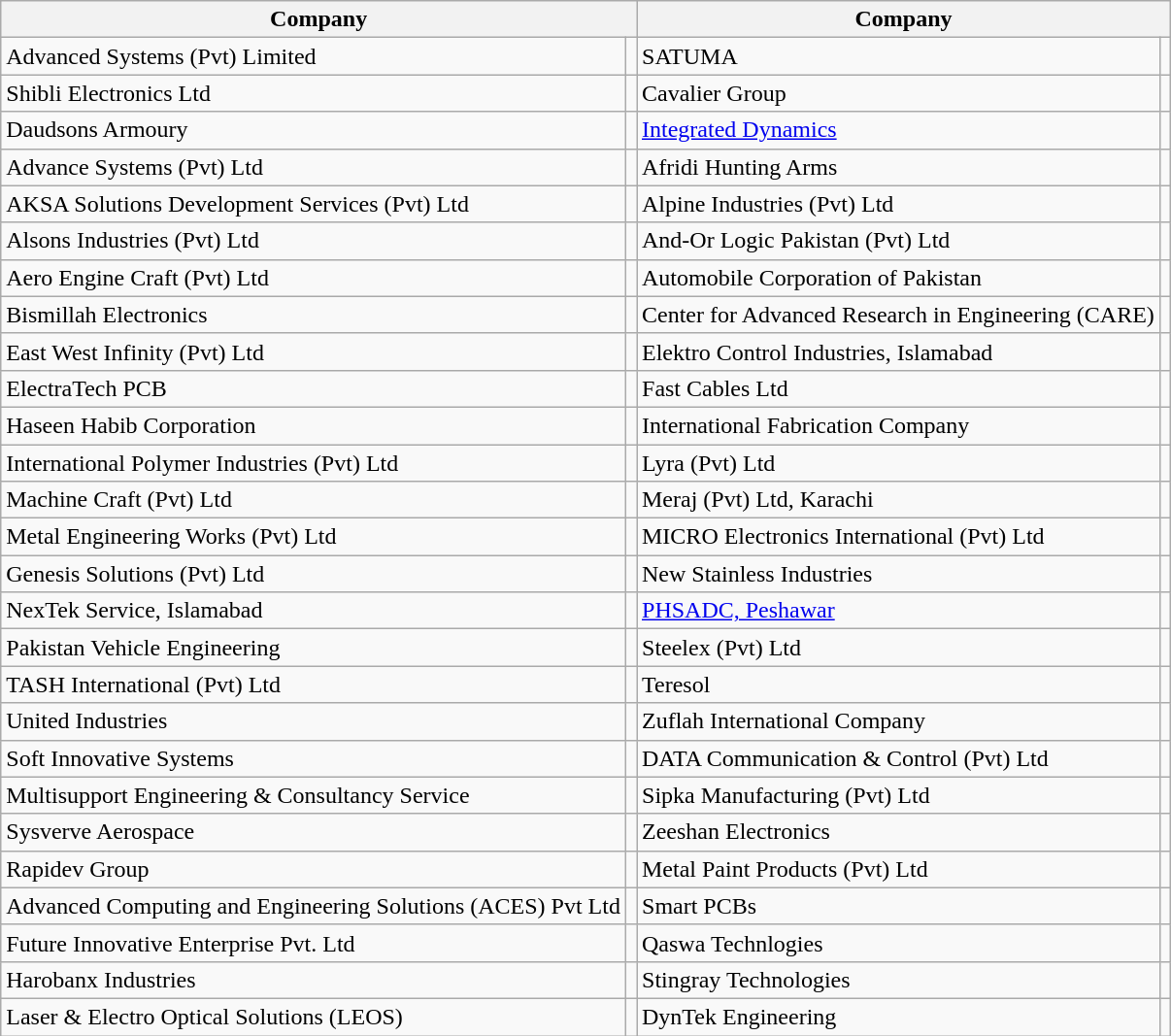<table class="wikitable">
<tr>
<th colspan="2">Company</th>
<th colspan="2">Company</th>
</tr>
<tr>
<td>Advanced Systems (Pvt) Limited</td>
<td></td>
<td>SATUMA</td>
<td></td>
</tr>
<tr>
<td>Shibli Electronics Ltd</td>
<td></td>
<td>Cavalier Group</td>
<td></td>
</tr>
<tr>
<td>Daudsons Armoury</td>
<td></td>
<td><a href='#'>Integrated Dynamics</a></td>
<td></td>
</tr>
<tr>
<td>Advance Systems (Pvt) Ltd</td>
<td></td>
<td>Afridi Hunting Arms</td>
<td></td>
</tr>
<tr>
<td>AKSA Solutions Development Services (Pvt) Ltd</td>
<td></td>
<td>Alpine Industries (Pvt) Ltd</td>
<td></td>
</tr>
<tr>
<td>Alsons Industries (Pvt) Ltd</td>
<td></td>
<td>And-Or Logic Pakistan (Pvt) Ltd</td>
<td></td>
</tr>
<tr>
<td>Aero Engine Craft (Pvt) Ltd</td>
<td></td>
<td>Automobile Corporation of Pakistan</td>
<td></td>
</tr>
<tr>
<td>Bismillah Electronics</td>
<td></td>
<td>Center for Advanced Research in Engineering (CARE)</td>
<td></td>
</tr>
<tr>
<td>East West Infinity (Pvt) Ltd</td>
<td></td>
<td>Elektro Control Industries, Islamabad</td>
<td></td>
</tr>
<tr>
<td>ElectraTech PCB</td>
<td></td>
<td>Fast Cables Ltd</td>
<td></td>
</tr>
<tr>
<td>Haseen Habib Corporation</td>
<td></td>
<td>International Fabrication Company</td>
<td></td>
</tr>
<tr>
<td>International Polymer Industries (Pvt) Ltd</td>
<td></td>
<td>Lyra (Pvt) Ltd</td>
<td></td>
</tr>
<tr>
<td>Machine Craft (Pvt) Ltd</td>
<td></td>
<td>Meraj (Pvt) Ltd, Karachi</td>
<td></td>
</tr>
<tr>
<td>Metal Engineering Works (Pvt) Ltd</td>
<td></td>
<td>MICRO Electronics International (Pvt) Ltd</td>
<td></td>
</tr>
<tr>
<td>Genesis Solutions (Pvt) Ltd</td>
<td></td>
<td>New Stainless Industries</td>
<td></td>
</tr>
<tr>
<td>NexTek Service, Islamabad</td>
<td></td>
<td><a href='#'>PHSADC, Peshawar</a></td>
<td></td>
</tr>
<tr>
<td>Pakistan Vehicle Engineering</td>
<td></td>
<td>Steelex (Pvt) Ltd</td>
<td></td>
</tr>
<tr>
<td>TASH International (Pvt) Ltd</td>
<td></td>
<td>Teresol</td>
<td></td>
</tr>
<tr>
<td>United Industries</td>
<td></td>
<td>Zuflah International Company</td>
<td></td>
</tr>
<tr>
<td>Soft Innovative Systems</td>
<td></td>
<td>DATA Communication & Control (Pvt) Ltd</td>
<td></td>
</tr>
<tr>
<td>Multisupport Engineering & Consultancy Service</td>
<td></td>
<td>Sipka Manufacturing (Pvt) Ltd</td>
<td></td>
</tr>
<tr>
<td>Sysverve Aerospace</td>
<td></td>
<td>Zeeshan Electronics</td>
<td></td>
</tr>
<tr>
<td>Rapidev Group</td>
<td></td>
<td>Metal Paint Products (Pvt) Ltd</td>
<td></td>
</tr>
<tr>
<td>Advanced Computing and Engineering Solutions (ACES) Pvt Ltd</td>
<td></td>
<td>Smart PCBs</td>
<td></td>
</tr>
<tr>
<td>Future Innovative Enterprise Pvt. Ltd</td>
<td></td>
<td>Qaswa Technlogies</td>
<td></td>
</tr>
<tr>
<td>Harobanx Industries</td>
<td></td>
<td>Stingray Technologies</td>
<td></td>
</tr>
<tr>
<td>Laser & Electro Optical Solutions (LEOS)</td>
<td></td>
<td>DynTek Engineering</td>
<td></td>
</tr>
</table>
